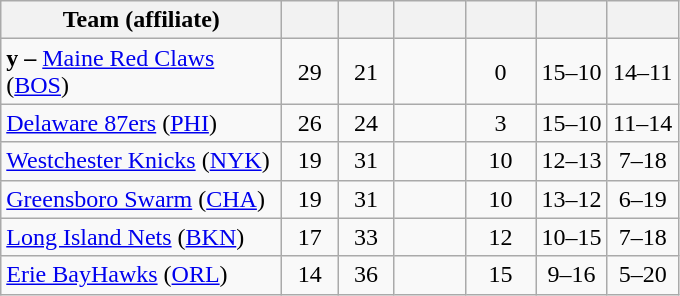<table class="wikitable" style="text-align:center">
<tr>
<th style="width:180px">Team (affiliate)</th>
<th style="width:30px"></th>
<th style="width:30px"></th>
<th style="width:40px"></th>
<th style="width:40px"></th>
<th style="width:40px"></th>
<th style="width:40px"></th>
</tr>
<tr>
<td align=left><strong>y –</strong> <a href='#'>Maine Red Claws</a> (<a href='#'>BOS</a>)</td>
<td>29</td>
<td>21</td>
<td></td>
<td>0</td>
<td>15–10</td>
<td>14–11</td>
</tr>
<tr>
<td align=left><a href='#'>Delaware 87ers</a> (<a href='#'>PHI</a>)</td>
<td>26</td>
<td>24</td>
<td></td>
<td>3</td>
<td>15–10</td>
<td>11–14</td>
</tr>
<tr>
<td align=left><a href='#'>Westchester Knicks</a> (<a href='#'>NYK</a>)</td>
<td>19</td>
<td>31</td>
<td></td>
<td>10</td>
<td>12–13</td>
<td>7–18</td>
</tr>
<tr>
<td align=left><a href='#'>Greensboro Swarm</a> (<a href='#'>CHA</a>)</td>
<td>19</td>
<td>31</td>
<td></td>
<td>10</td>
<td>13–12</td>
<td>6–19</td>
</tr>
<tr>
<td align=left><a href='#'>Long Island Nets</a> (<a href='#'>BKN</a>)</td>
<td>17</td>
<td>33</td>
<td></td>
<td>12</td>
<td>10–15</td>
<td>7–18</td>
</tr>
<tr>
<td align=left><a href='#'>Erie BayHawks</a> (<a href='#'>ORL</a>)</td>
<td>14</td>
<td>36</td>
<td></td>
<td>15</td>
<td>9–16</td>
<td>5–20</td>
</tr>
</table>
